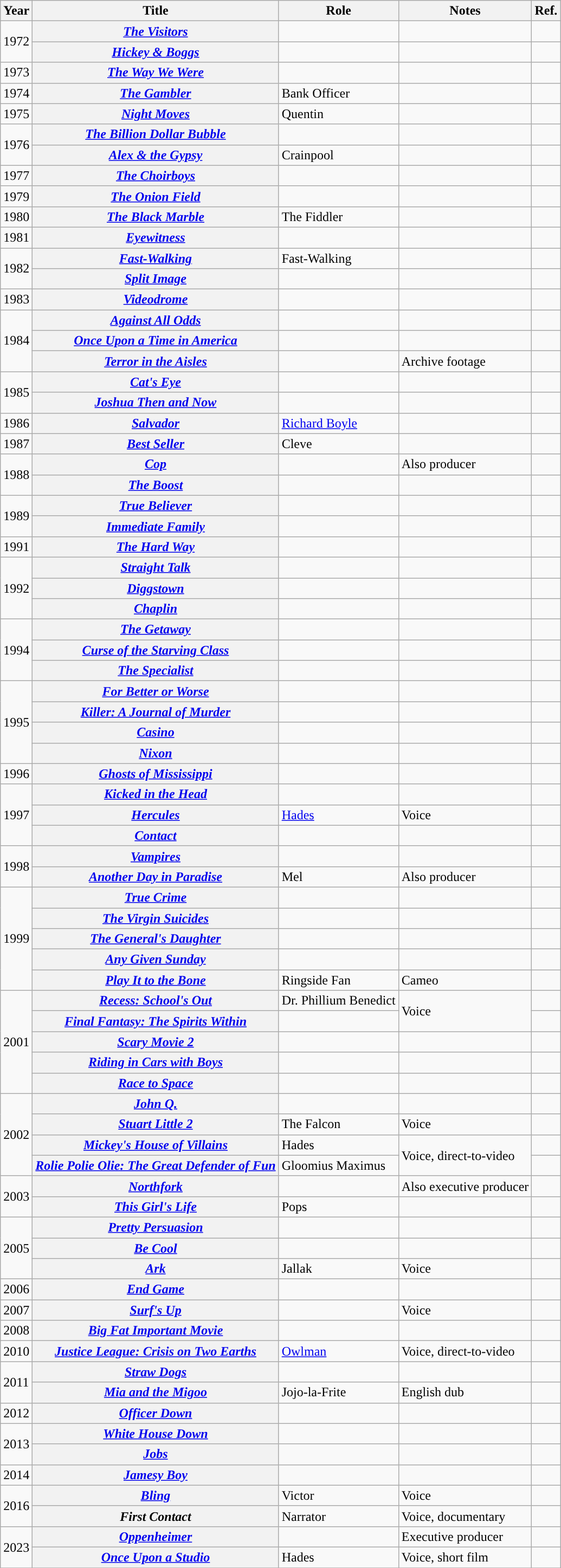<table class="wikitable plainrowheaders sortable">
<tr>
<th scope="col">Year</th>
<th scope="col">Title</th>
<th scope="col">Role</th>
<th scope="col" class="unsortable">Notes</th>
<th scope="col">Ref.</th>
</tr>
<tr>
<td rowspan="2">1972</td>
<th scope=row><em><a href='#'>The Visitors</a></em></th>
<td></td>
<td></td>
<td align="center"></td>
</tr>
<tr>
<th scope=row><em><a href='#'>Hickey & Boggs</a></em></th>
<td></td>
<td></td>
<td align="center"></td>
</tr>
<tr>
<td>1973</td>
<th scope=row><em><a href='#'>The Way We Were</a></em></th>
<td></td>
<td></td>
<td align="center"></td>
</tr>
<tr>
<td>1974</td>
<th scope=row><em><a href='#'>The Gambler</a></em></th>
<td>Bank Officer</td>
<td></td>
<td align="center"></td>
</tr>
<tr>
<td>1975</td>
<th scope=row><em><a href='#'>Night Moves</a></em></th>
<td>Quentin</td>
<td></td>
<td align="center"></td>
</tr>
<tr>
<td rowspan="2">1976</td>
<th scope=row><em><a href='#'>The Billion Dollar Bubble</a></em></th>
<td></td>
<td></td>
<td align="center"></td>
</tr>
<tr>
<th scope=row><em><a href='#'>Alex & the Gypsy</a></em></th>
<td>Crainpool</td>
<td></td>
<td align="center"></td>
</tr>
<tr>
<td>1977</td>
<th scope=row><em><a href='#'>The Choirboys</a></em></th>
<td></td>
<td></td>
<td align="center"></td>
</tr>
<tr>
<td>1979</td>
<th scope=row><em><a href='#'>The Onion Field</a></em></th>
<td></td>
<td></td>
<td align="center"></td>
</tr>
<tr>
<td>1980</td>
<th scope=row><em><a href='#'>The Black Marble</a></em></th>
<td>The Fiddler</td>
<td></td>
<td align="center"></td>
</tr>
<tr>
<td>1981</td>
<th scope=row><em><a href='#'>Eyewitness</a></em></th>
<td></td>
<td></td>
<td align="center"></td>
</tr>
<tr>
<td rowspan="2">1982</td>
<th scope=row><em><a href='#'>Fast-Walking</a></em></th>
<td>Fast-Walking</td>
<td></td>
<td align="center"></td>
</tr>
<tr>
<th scope=row><em><a href='#'>Split Image</a></em></th>
<td></td>
<td></td>
<td align="center"></td>
</tr>
<tr>
<td>1983</td>
<th scope=row><em><a href='#'>Videodrome</a></em></th>
<td></td>
<td></td>
<td align="center"></td>
</tr>
<tr>
<td rowspan="3">1984</td>
<th scope=row><em><a href='#'>Against All Odds</a></em></th>
<td></td>
<td></td>
<td align="center"></td>
</tr>
<tr>
<th scope=row><em><a href='#'>Once Upon a Time in America</a></em></th>
<td></td>
<td></td>
<td align="center"></td>
</tr>
<tr>
<th scope=row><em><a href='#'>Terror in the Aisles</a></em></th>
<td></td>
<td>Archive footage</td>
</tr>
<tr>
<td rowspan="2">1985</td>
<th scope=row><em><a href='#'>Cat's Eye</a></em></th>
<td></td>
<td></td>
<td align="center"></td>
</tr>
<tr>
<th scope=row><em><a href='#'>Joshua Then and Now</a></em></th>
<td></td>
<td></td>
<td align="center"></td>
</tr>
<tr>
<td>1986</td>
<th scope=row><em><a href='#'>Salvador</a></em></th>
<td><a href='#'>Richard Boyle</a></td>
<td></td>
<td align="center"></td>
</tr>
<tr>
<td>1987</td>
<th scope=row><em><a href='#'>Best Seller</a></em></th>
<td>Cleve</td>
<td></td>
<td align="center"></td>
</tr>
<tr>
<td rowspan="2">1988</td>
<th scope=row><em><a href='#'>Cop</a></em></th>
<td></td>
<td>Also producer</td>
<td align="center"></td>
</tr>
<tr>
<th scope=row><em><a href='#'>The Boost</a></em></th>
<td></td>
<td></td>
<td align="center"></td>
</tr>
<tr>
<td rowspan="2">1989</td>
<th scope=row><em><a href='#'>True Believer</a></em></th>
<td></td>
<td></td>
<td align="center"></td>
</tr>
<tr>
<th scope=row><em><a href='#'>Immediate Family</a></em></th>
<td></td>
<td></td>
<td align="center"></td>
</tr>
<tr>
<td>1991</td>
<th scope=row><em><a href='#'>The Hard Way</a></em></th>
<td></td>
<td></td>
<td align="center"></td>
</tr>
<tr>
<td rowspan="3">1992</td>
<th scope=row><em><a href='#'>Straight Talk</a></em></th>
<td></td>
<td></td>
<td align="center"></td>
</tr>
<tr>
<th scope=row><em><a href='#'>Diggstown</a></em></th>
<td></td>
<td></td>
<td align="center"></td>
</tr>
<tr>
<th scope=row><em><a href='#'>Chaplin</a></em></th>
<td></td>
<td></td>
<td align="center"></td>
</tr>
<tr>
<td rowspan="3">1994</td>
<th scope=row><em><a href='#'>The Getaway</a></em></th>
<td></td>
<td></td>
<td align="center"></td>
</tr>
<tr>
<th scope=row><em><a href='#'>Curse of the Starving Class</a></em></th>
<td></td>
<td></td>
<td align="center"></td>
</tr>
<tr>
<th scope=row><em><a href='#'>The Specialist</a></em></th>
<td></td>
<td></td>
<td align="center"></td>
</tr>
<tr>
<td rowspan="4">1995</td>
<th scope=row><em><a href='#'>For Better or Worse</a></em></th>
<td></td>
<td></td>
<td align="center"></td>
</tr>
<tr>
<th scope=row><em><a href='#'>Killer: A Journal of Murder</a></em></th>
<td></td>
<td></td>
<td align="center"></td>
</tr>
<tr>
<th scope=row><em><a href='#'>Casino</a></em></th>
<td></td>
<td></td>
<td align="center"></td>
</tr>
<tr>
<th scope=row><em><a href='#'>Nixon</a></em></th>
<td></td>
<td></td>
<td align="center"></td>
</tr>
<tr>
<td>1996</td>
<th scope=row><em><a href='#'>Ghosts of Mississippi</a></em></th>
<td></td>
<td></td>
<td align="center"></td>
</tr>
<tr>
<td rowspan="3">1997</td>
<th scope=row><em><a href='#'>Kicked in the Head</a></em></th>
<td></td>
<td></td>
<td align="center"></td>
</tr>
<tr>
<th scope=row><em><a href='#'>Hercules</a></em></th>
<td><a href='#'>Hades</a></td>
<td>Voice</td>
<td></td>
</tr>
<tr>
<th scope=row><em><a href='#'>Contact</a></em></th>
<td></td>
<td></td>
<td align="center"></td>
</tr>
<tr>
<td rowspan="2">1998</td>
<th scope=row><em><a href='#'>Vampires</a></em></th>
<td></td>
<td></td>
<td align="center"></td>
</tr>
<tr>
<th scope=row><em><a href='#'>Another Day in Paradise</a></em></th>
<td>Mel</td>
<td>Also producer</td>
<td align="center"></td>
</tr>
<tr>
<td rowspan="5">1999</td>
<th scope=row><em><a href='#'>True Crime</a></em></th>
<td></td>
<td></td>
<td align="center"></td>
</tr>
<tr>
<th scope=row><em><a href='#'>The Virgin Suicides</a></em></th>
<td></td>
<td></td>
<td align="center"></td>
</tr>
<tr>
<th scope=row><em><a href='#'>The General's Daughter</a></em></th>
<td></td>
<td></td>
<td align="center"></td>
</tr>
<tr>
<th scope=row><em><a href='#'>Any Given Sunday</a></em></th>
<td></td>
<td></td>
<td align="center"></td>
</tr>
<tr>
<th scope=row><em><a href='#'>Play It to the Bone</a></em></th>
<td>Ringside Fan</td>
<td>Cameo</td>
<td align="center"></td>
</tr>
<tr>
<td rowspan="5">2001</td>
<th scope=row><em><a href='#'>Recess: School's Out</a></em></th>
<td>Dr. Phillium Benedict</td>
<td rowspan="2">Voice</td>
<td></td>
</tr>
<tr>
<th scope=row><em><a href='#'>Final Fantasy: The Spirits Within</a></em></th>
<td></td>
<td></td>
</tr>
<tr>
<th scope=row><em><a href='#'>Scary Movie 2</a></em></th>
<td></td>
<td></td>
<td align="center"></td>
</tr>
<tr>
<th scope=row><em><a href='#'>Riding in Cars with Boys</a></em></th>
<td></td>
<td></td>
<td align="center"></td>
</tr>
<tr>
<th scope=row><em><a href='#'>Race to Space</a></em></th>
<td></td>
<td></td>
<td align="center"></td>
</tr>
<tr>
<td rowspan="4">2002</td>
<th scope=row><em><a href='#'>John Q.</a></em></th>
<td></td>
<td></td>
<td align="center"></td>
</tr>
<tr>
<th scope=row><em><a href='#'>Stuart Little 2</a></em></th>
<td>The Falcon</td>
<td>Voice</td>
<td></td>
</tr>
<tr>
<th scope=row><em><a href='#'>Mickey's House of Villains</a></em></th>
<td>Hades</td>
<td rowspan="2">Voice, direct-to-video</td>
<td align="center"></td>
</tr>
<tr>
<th scope=row><em><a href='#'>Rolie Polie Olie: The Great Defender of Fun</a></em></th>
<td>Gloomius Maximus</td>
<td align="center"></td>
</tr>
<tr>
<td rowspan="2">2003</td>
<th scope=row><em><a href='#'>Northfork</a></em></th>
<td></td>
<td>Also executive producer</td>
<td align="center"></td>
</tr>
<tr>
<th scope=row><em><a href='#'>This Girl's Life</a></em></th>
<td>Pops</td>
<td></td>
<td align="center"></td>
</tr>
<tr>
<td rowspan="3">2005</td>
<th scope=row><em><a href='#'>Pretty Persuasion</a></em></th>
<td></td>
<td></td>
<td align="center"></td>
</tr>
<tr>
<th scope=row><em><a href='#'>Be Cool</a></em></th>
<td></td>
<td></td>
<td align="center"></td>
</tr>
<tr>
<th scope=row><em><a href='#'>Ark</a></em></th>
<td>Jallak</td>
<td>Voice</td>
<td></td>
</tr>
<tr>
<td>2006</td>
<th scope=row><em><a href='#'>End Game</a></em></th>
<td></td>
<td></td>
<td align="center"></td>
</tr>
<tr>
<td>2007</td>
<th scope=row><em><a href='#'>Surf's Up</a></em></th>
<td></td>
<td>Voice</td>
<td></td>
</tr>
<tr>
<td>2008</td>
<th scope=row><em><a href='#'>Big Fat Important Movie</a></em></th>
<td></td>
<td></td>
<td align="center"></td>
</tr>
<tr>
<td>2010</td>
<th scope=row><em><a href='#'>Justice League: Crisis on Two Earths</a></em></th>
<td><a href='#'>Owlman</a></td>
<td>Voice, direct-to-video</td>
<td></td>
</tr>
<tr>
<td rowspan="2">2011</td>
<th scope=row><em><a href='#'>Straw Dogs</a></em></th>
<td></td>
<td></td>
<td align="center"></td>
</tr>
<tr>
<th scope=row><em><a href='#'>Mia and the Migoo</a></em></th>
<td>Jojo-la-Frite</td>
<td>English dub</td>
<td></td>
</tr>
<tr>
<td>2012</td>
<th scope=row><em><a href='#'>Officer Down</a></em></th>
<td></td>
<td></td>
<td align="center"></td>
</tr>
<tr>
<td rowspan="2">2013</td>
<th scope=row><em><a href='#'>White House Down</a></em></th>
<td></td>
<td></td>
<td align="center"></td>
</tr>
<tr>
<th scope=row><em><a href='#'>Jobs</a></em></th>
<td></td>
<td></td>
<td align="center"></td>
</tr>
<tr>
<td>2014</td>
<th scope=row><em><a href='#'>Jamesy Boy</a></em></th>
<td></td>
<td></td>
<td align="center"></td>
</tr>
<tr>
<td rowspan="2">2016</td>
<th scope=row><em><a href='#'>Bling</a></em></th>
<td>Victor</td>
<td>Voice</td>
<td></td>
</tr>
<tr>
<th scope=row><em>First Contact</em></th>
<td>Narrator</td>
<td>Voice, documentary</td>
<td></td>
</tr>
<tr>
<td rowspan="2">2023</td>
<th scope=row><em><a href='#'>Oppenheimer</a></em></th>
<td></td>
<td>Executive producer</td>
<td></td>
</tr>
<tr>
<th scope=row><em><a href='#'>Once Upon a Studio</a></em></th>
<td>Hades</td>
<td>Voice, short film</td>
<td></td>
</tr>
<tr>
</tr>
</table>
